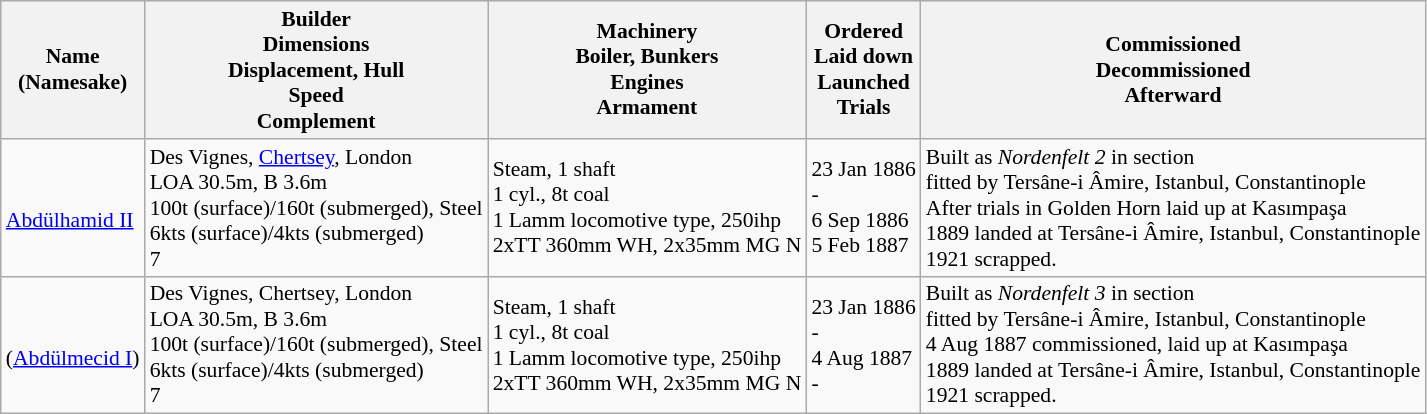<table class="wikitable" style="font-size:90%;">
<tr bgcolor="#e6e9ff">
<th>Name<br>(Namesake)</th>
<th>Builder<br>Dimensions<br>Displacement, Hull<br>Speed<br>Complement</th>
<th>Machinery<br>Boiler, Bunkers<br>Engines<br>Armament</th>
<th>Ordered<br>Laid down<br>Launched<br>Trials</th>
<th>Commissioned<br>Decommissioned<br>Afterward</th>
</tr>
<tr ---->
<td><br><a href='#'>Abdülhamid II</a></td>
<td> Des Vignes, <a href='#'>Chertsey</a>, London<br>LOA 30.5m, B 3.6m<br>100t (surface)/160t (submerged), Steel<br>6kts (surface)/4kts (submerged)<br>7</td>
<td>Steam, 1 shaft<br>1 cyl., 8t coal<br>1 Lamm locomotive type, 250ihp<br>2xTT 360mm WH, 2x35mm MG N</td>
<td>23 Jan 1886<br>-<br>6 Sep 1886<br>5 Feb 1887</td>
<td>Built as <em>Nordenfelt 2</em> in section<br>fitted by Tersâne-i Âmire, Istanbul, Constantinople<br>After trials in Golden Horn laid up at Kasımpaşa<br>1889 landed at Tersâne-i Âmire, Istanbul, Constantinople<br>1921 scrapped.</td>
</tr>
<tr>
<td><br>(<a href='#'>Abdülmecid I</a>)</td>
<td> Des Vignes, Chertsey, London<br>LOA 30.5m, B 3.6m<br>100t (surface)/160t (submerged), Steel<br>6kts (surface)/4kts (submerged)<br>7</td>
<td>Steam, 1 shaft<br>1 cyl., 8t coal<br>1 Lamm locomotive type, 250ihp<br>2xTT 360mm WH, 2x35mm MG N</td>
<td>23 Jan 1886<br>-<br>4 Aug 1887<br>-</td>
<td>Built as <em>Nordenfelt 3</em> in section<br>fitted by Tersâne-i Âmire, Istanbul, Constantinople<br>4 Aug 1887 commissioned, laid up at Kasımpaşa<br>1889 landed at Tersâne-i Âmire, Istanbul, Constantinople<br>1921 scrapped.</td>
</tr>
</table>
